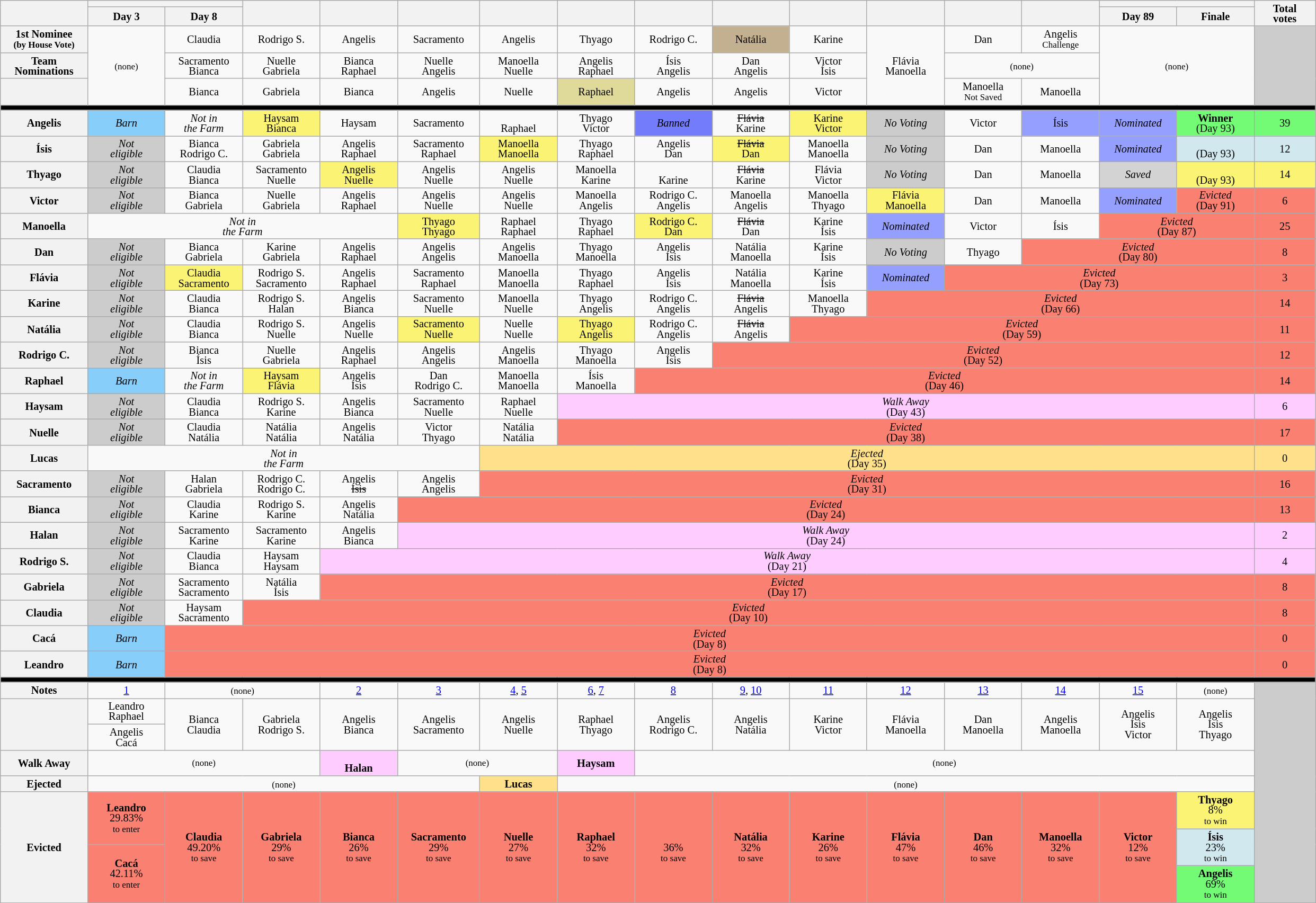<table class="wikitable" style="width:131.0%; text-align:center; font-size:85%; line-height:13px;">
<tr>
<th rowspan=2 width=050></th>
<th colspan=2 width=065></th>
<th rowspan=2 width=065></th>
<th rowspan=2 width=065></th>
<th rowspan=2 width=050></th>
<th rowspan=2 width=065></th>
<th rowspan=2 width=065></th>
<th rowspan=2 width=065></th>
<th rowspan=2 width=065></th>
<th rowspan=2 width=065></th>
<th rowspan=2 width=065></th>
<th rowspan=2 width=065></th>
<th rowspan=2 width=065></th>
<th colspan=2 width=130></th>
<th rowspan=2 width=050>Total<br>votes</th>
</tr>
<tr>
<th width=065>Day 3</th>
<th width=065>Day 8</th>
<th width=065>Day 89</th>
<th width=065>Finale</th>
</tr>
<tr>
<th>1st Nominee<br><small>(by House Vote)</small></th>
<td rowspan=3><small>(none)</small></td>
<td>Claudia</td>
<td>Rodrigo S.</td>
<td>Angelis</td>
<td>Sacramento</td>
<td>Angelis</td>
<td>Thyago</td>
<td>Rodrigo C.</td>
<td bgcolor="C3B091">Natália</td>
<td>Karine</td>
<td rowspan=3>Flávia<br>Manoella</td>
<td>Dan<br><small></small></td>
<td>Angelis<br><small>Challenge</small></td>
<td rowspan=3 colspan=2><small>(none)</small></td>
<td rowspan=3 bgcolor="CCCCCC"></td>
</tr>
<tr>
<th>Team<br>Nominations</th>
<td><span>Sacramento</span><br><span>Bianca</span></td>
<td><span>Nuelle</span><br><span>Gabriela</span></td>
<td><span>Bianca</span><br><span>Raphael</span></td>
<td><span>Nuelle</span><br><span>Angelis</span></td>
<td><span>Manoella</span><br><span>Nuelle</span></td>
<td><span>Angelis</span><br><span>Raphael</span></td>
<td><span>Ísis</span><br><span>Angelis</span></td>
<td><span>Dan</span><br><span>Angelis</span></td>
<td><span>Victor</span><br><span>Ísis</span></td>
<td colspan=2><small>(none)</small></td>
</tr>
<tr>
<th></th>
<td>Bianca</td>
<td>Gabriela</td>
<td>Bianca</td>
<td>Angelis</td>
<td>Nuelle</td>
<td bgcolor="e0da9a">Raphael</td>
<td>Angelis</td>
<td>Angelis</td>
<td>Victor</td>
<td>Manoella<br><small>Not Saved</small></td>
<td>Manoella<br><small></small></td>
</tr>
<tr>
<td bgcolor="000000" colspan=17></td>
</tr>
<tr>
<th>Angelis</th>
<td bgcolor="87CEFA"><em>Barn</em></td>
<td><em>Not in<br>the Farm</em></td>
<td bgcolor="FBF373">Haysam<br><span>Bianca</span></td>
<td>Haysam<br><span></span></td>
<td>Sacramento<br><span></span></td>
<td><br><span>Raphael</span></td>
<td>Thyago<br><span>Victor</span></td>
<td bgcolor="737DFB"><em>Banned</em></td>
<td><s>Flávia</s><br><span>Karine</span></td>
<td bgcolor="FBF373">Karine<br><span>Victor</span></td>
<td bgcolor="CCCCCC"><em>No Voting</em></td>
<td>Victor</td>
<td bgcolor="959FFD">Ísis</td>
<td bgcolor="959FFD"><em>Nominated</em></td>
<td bgcolor="73FB76"><strong>Winner</strong><br>(Day 93)</td>
<td bgcolor="73FB76">39</td>
</tr>
<tr>
<th>Ísis</th>
<td bgcolor=CCCCCC><em>Not<br>eligible</em></td>
<td>Bianca<br><span>Rodrigo C.</span></td>
<td>Gabriela<br><span>Gabriela</span></td>
<td>Angelis<br><span>Raphael</span></td>
<td>Sacramento<br><span>Raphael</span></td>
<td bgcolor="FBF373">Manoella<br><span>Manoella</span></td>
<td>Thyago<br><span>Raphael</span></td>
<td>Angelis<br><span>Dan</span></td>
<td bgcolor="FBF373"><s>Flávia</s><br><span>Dan</span></td>
<td>Manoella<br><span>Manoella</span></td>
<td bgcolor="CCCCCC"><em>No Voting</em></td>
<td>Dan</td>
<td>Manoella</td>
<td bgcolor="959FFD"><em>Nominated</em></td>
<td bgcolor="D1E8EF"><br>(Day 93)</td>
<td bgcolor="D1E8EF">12</td>
</tr>
<tr>
<th>Thyago</th>
<td bgcolor=CCCCCC><em>Not<br>eligible</em></td>
<td>Claudia<br><span>Bianca</span></td>
<td>Sacramento<br><span>Nuelle</span></td>
<td bgcolor="FBF373">Angelis<br><span>Nuelle</span></td>
<td>Angelis<br><span>Nuelle</span></td>
<td>Angelis<br><span>Nuelle</span></td>
<td>Manoella<br><span>Karine</span></td>
<td><br><span>Karine</span></td>
<td><s>Flávia</s><br><span>Karine</span></td>
<td>Flávia<br><span>Victor</span></td>
<td bgcolor="CCCCCC"><em>No Voting</em></td>
<td>Dan</td>
<td>Manoella</td>
<td bgcolor="lightgray"><em>Saved</em></td>
<td bgcolor="FBF373"><strong></strong><br>(Day 93)</td>
<td bgcolor="FBF373">14</td>
</tr>
<tr>
<th>Victor</th>
<td bgcolor=CCCCCC><em>Not<br>eligible</em></td>
<td>Bianca<br><span>Gabriela</span></td>
<td>Nuelle<br><span>Gabriela</span></td>
<td>Angelis<br><span>Raphael</span></td>
<td>Angelis<br><span>Nuelle</span></td>
<td>Angelis<br><span>Nuelle</span></td>
<td>Manoella<br><span>Angelis</span></td>
<td>Rodrigo C.<br><span>Angelis</span></td>
<td>Manoella<br><span>Angelis</span></td>
<td>Manoella<br><span>Thyago</span></td>
<td bgcolor="FBF373">Flávia<br>Manoella</td>
<td>Dan</td>
<td>Manoella</td>
<td bgcolor="959FFD"><em>Nominated</em></td>
<td bgcolor="FA8072"><em>Evicted</em><br>(Day 91)</td>
<td bgcolor="FA8072">6</td>
</tr>
<tr>
<th>Manoella</th>
<td colspan=4><em>Not in<br>the Farm</em></td>
<td bgcolor="FBF373">Thyago<br><span>Thyago</span></td>
<td>Raphael<br><span>Raphael</span></td>
<td>Thyago<br><span>Raphael</span></td>
<td bgcolor="FBF373">Rodrigo C.<br><span>Dan</span></td>
<td><s>Flávia</s><br><span>Dan</span></td>
<td>Karine<br><span>Ísis</span></td>
<td bgcolor="959FFD"><em>Nominated</em></td>
<td>Victor</td>
<td>Ísis</td>
<td bgcolor="FA8072" colspan=2><em>Evicted</em><br>(Day 87)</td>
<td bgcolor="FA8072">25</td>
</tr>
<tr>
<th>Dan</th>
<td bgcolor=CCCCCC><em>Not<br>eligible</em></td>
<td>Bianca<br><span>Gabriela</span></td>
<td>Karine<br><span>Gabriela</span></td>
<td>Angelis<br><span>Raphael</span></td>
<td>Angelis<br><span>Angelis</span></td>
<td>Angelis<br><span>Manoella</span></td>
<td>Thyago<br><span>Manoella</span></td>
<td>Angelis<br><span>Ísis</span></td>
<td>Natália<br><span>Manoella</span></td>
<td>Karine<br><span>Ísis</span></td>
<td bgcolor="CCCCCC"><em>No Voting</em></td>
<td>Thyago</td>
<td bgcolor="FA8072" colspan=3><em>Evicted</em><br>(Day 80)</td>
<td bgcolor="FA8072">8</td>
</tr>
<tr>
<th>Flávia</th>
<td bgcolor=CCCCCC><em>Not<br>eligible</em></td>
<td bgcolor="FBF373">Claudia<br><span>Sacramento</span></td>
<td>Rodrigo S.<br><span>Sacramento</span></td>
<td>Angelis<br><span>Raphael</span></td>
<td>Sacramento<br><span>Raphael</span></td>
<td>Manoella<br><span>Manoella</span></td>
<td>Thyago<br><span>Raphael</span></td>
<td>Angelis<br><span>Ísis</span></td>
<td>Natália<br><span>Manoella</span></td>
<td>Karine<br><span>Ísis</span></td>
<td bgcolor="959FFD"><em>Nominated</em></td>
<td bgcolor="FA8072" colspan=4><em>Evicted</em><br>(Day 73)</td>
<td bgcolor="FA8072">3</td>
</tr>
<tr>
<th>Karine</th>
<td bgcolor=CCCCCC><em>Not<br>eligible</em></td>
<td>Claudia<br><span>Bianca</span></td>
<td>Rodrigo S.<br><span>Halan</span></td>
<td>Angelis<br><span>Bianca</span></td>
<td>Sacramento<br><span>Nuelle</span></td>
<td>Manoella<br><span>Nuelle</span></td>
<td>Thyago<br><span>Angelis</span></td>
<td>Rodrigo C.<br><span>Angelis</span></td>
<td><s>Flávia</s><br><span>Angelis</span></td>
<td>Manoella<br><span>Thyago</span></td>
<td bgcolor="FA8072" colspan=5><em>Evicted</em><br>(Day 66)</td>
<td bgcolor="FA8072">14</td>
</tr>
<tr>
<th>Natália</th>
<td bgcolor=CCCCCC><em>Not<br>eligible</em></td>
<td>Claudia<br><span>Bianca</span></td>
<td>Rodrigo S.<br><span>Nuelle</span></td>
<td>Angelis<br><span>Nuelle</span></td>
<td bgcolor="FBF373">Sacramento<br><span>Nuelle</span></td>
<td>Nuelle<br><span>Nuelle</span></td>
<td bgcolor="FBF373">Thyago<br><span>Angelis</span></td>
<td>Rodrigo C.<br><span>Angelis</span></td>
<td><s>Flávia</s><br><span>Angelis</span></td>
<td bgcolor="FA8072" colspan=6><em>Evicted</em><br>(Day 59)</td>
<td bgcolor="FA8072">11</td>
</tr>
<tr>
<th>Rodrigo C.</th>
<td bgcolor=CCCCCC><em>Not<br>eligible</em></td>
<td>Bianca<br><span>Ísis</span></td>
<td>Nuelle<br><span>Gabriela</span></td>
<td>Angelis<br><span>Raphael</span></td>
<td>Angelis<br><span>Angelis</span></td>
<td>Angelis<br><span>Manoella</span></td>
<td>Thyago<br><span>Manoella</span></td>
<td>Angelis<br><span>Ísis</span></td>
<td bgcolor="FA8072" colspan=7><em>Evicted</em><br>(Day 52)</td>
<td bgcolor="FA8072">12</td>
</tr>
<tr>
<th>Raphael</th>
<td bgcolor="87CEFA"><em>Barn</em></td>
<td><em>Not in<br>the Farm</em></td>
<td bgcolor="FBF373">Haysam<br><span>Flávia</span></td>
<td>Angelis<br><span>Ísis</span></td>
<td>Dan<br><span>Rodrigo C.</span></td>
<td>Manoella<br><span>Manoella</span></td>
<td>Ísis<br><span>Manoella</span></td>
<td bgcolor="FA8072" colspan=8><em>Evicted</em><br>(Day 46)</td>
<td bgcolor="FA8072">14</td>
</tr>
<tr>
<th>Haysam</th>
<td bgcolor=CCCCCC><em>Not<br>eligible</em></td>
<td>Claudia<br><span>Bianca</span></td>
<td>Rodrigo S.<br><span>Karine</span></td>
<td>Angelis<br><span>Bianca</span></td>
<td>Sacramento<br><span>Nuelle</span></td>
<td>Raphael<br><span>Nuelle</span></td>
<td bgcolor="FFCCFF" colspan=9><em>Walk Away</em><br>(Day 43)</td>
<td bgcolor="FFCCFF">6</td>
</tr>
<tr>
<th>Nuelle</th>
<td bgcolor=CCCCCC><em>Not<br>eligible</em></td>
<td>Claudia<br><span>Natália</span></td>
<td>Natália<br><span>Natália</span></td>
<td>Angelis<br><span>Natália</span></td>
<td>Victor<br><span>Thyago</span></td>
<td>Natália<br><span>Natália</span></td>
<td bgcolor="FA8072" colspan=9><em>Evicted</em><br>(Day 38)</td>
<td bgcolor="FA8072">17</td>
</tr>
<tr>
<th>Lucas</th>
<td colspan=5><em>Not in<br>the Farm</em></td>
<td bgcolor="FFE08B" colspan=10><em>Ejected</em><br>(Day 35)</td>
<td bgcolor="FFE08B">0</td>
</tr>
<tr>
<th>Sacramento</th>
<td bgcolor=CCCCCC><em>Not<br>eligible</em></td>
<td>Halan<br><span>Gabriela</span></td>
<td>Rodrigo C.<br><span>Rodrigo C.</span></td>
<td>Angelis<br><s><span>Ísis</span></s></td>
<td>Angelis<br><span>Angelis</span></td>
<td bgcolor="FA8072" colspan=10><em>Evicted</em><br>(Day 31)</td>
<td bgcolor="FA8072">16</td>
</tr>
<tr>
<th>Bianca</th>
<td bgcolor=CCCCCC><em>Not<br>eligible</em></td>
<td>Claudia<br><span>Karine</span></td>
<td>Rodrigo S.<br><span>Karine</span></td>
<td>Angelis<br><span>Natália</span></td>
<td bgcolor="FA8072" colspan=11><em>Evicted</em><br>(Day 24)</td>
<td bgcolor="FA8072">13</td>
</tr>
<tr>
<th>Halan</th>
<td bgcolor=CCCCCC><em>Not<br>eligible</em></td>
<td>Sacramento<br><span>Karine</span></td>
<td>Sacramento<br><span>Karine</span></td>
<td>Angelis<br><span>Bianca</span></td>
<td bgcolor="FFCCFF" colspan=11><em>Walk Away</em><br>(Day 24)</td>
<td bgcolor="FFCCFF">2</td>
</tr>
<tr>
<th>Rodrigo S.</th>
<td bgcolor=CCCCCC><em>Not<br>eligible</em></td>
<td>Claudia<br><span>Bianca</span></td>
<td>Haysam<br><span>Haysam</span></td>
<td bgcolor="FFCCFF" colspan=12><em>Walk Away</em><br>(Day 21)</td>
<td bgcolor="FFCCFF">4</td>
</tr>
<tr>
<th>Gabriela</th>
<td bgcolor=CCCCCC><em>Not<br>eligible</em></td>
<td>Sacramento<br><span>Sacramento</span></td>
<td>Natália<br><span>Ísis</span></td>
<td bgcolor="FA8072" colspan=12><em>Evicted</em><br>(Day 17)</td>
<td bgcolor="FA8072">8</td>
</tr>
<tr>
<th>Claudia</th>
<td bgcolor=CCCCCC><em>Not<br>eligible</em></td>
<td>Haysam<br><span>Sacramento</span></td>
<td bgcolor="FA8072" colspan=13><em>Evicted</em><br>(Day 10)</td>
<td bgcolor="FA8072">8</td>
</tr>
<tr>
<th>Cacá</th>
<td bgcolor="87CEFA"><em>Barn</em></td>
<td bgcolor="FA8072" colspan=14><em>Evicted</em><br>(Day 8)</td>
<td bgcolor="FA8072">0</td>
</tr>
<tr>
<th>Leandro</th>
<td bgcolor="87CEFA"><em>Barn</em></td>
<td bgcolor="FA8072" colspan=14><em>Evicted</em><br>(Day 8)</td>
<td bgcolor="FA8072">0</td>
</tr>
<tr>
<td bgcolor="000000" colspan=17></td>
</tr>
<tr>
<th>Notes</th>
<td><a href='#'>1</a></td>
<td colspan=2><small>(none)</small></td>
<td><a href='#'>2</a></td>
<td><a href='#'>3</a></td>
<td><a href='#'>4</a>, <a href='#'>5</a></td>
<td><a href='#'>6</a>, <a href='#'>7</a></td>
<td><a href='#'>8</a></td>
<td><a href='#'>9</a>, <a href='#'>10</a></td>
<td><a href='#'>11</a></td>
<td><a href='#'>12</a></td>
<td><a href='#'>13</a></td>
<td><a href='#'>14</a></td>
<td><a href='#'>15</a></td>
<td><small>(none)</small></td>
<td rowspan=10 bgcolor="CCCCCC"></td>
</tr>
<tr>
<th rowspan=2></th>
<td rowspan=1>Leandro<br>Raphael</td>
<td rowspan=2>Bianca<br>Claudia</td>
<td rowspan=2>Gabriela<br>Rodrigo S.</td>
<td rowspan=2>Angelis<br>Bianca</td>
<td rowspan=2>Angelis<br>Sacramento</td>
<td rowspan=2>Angelis<br>Nuelle</td>
<td rowspan=2>Raphael<br>Thyago</td>
<td rowspan=2>Angelis<br>Rodrigo C.</td>
<td rowspan=2>Angelis<br>Natália</td>
<td rowspan=2>Karine<br>Victor</td>
<td rowspan=2>Flávia<br>Manoella</td>
<td rowspan=2>Dan<br>Manoella</td>
<td rowspan=2>Angelis<br>Manoella</td>
<td rowspan=2>Angelis<br>Ísis<br>Victor</td>
<td rowspan=2>Angelis<br>Ísis<br>Thyago</td>
</tr>
<tr>
<td rowspan=1>Angelis<br>Cacá</td>
</tr>
<tr>
<th>Walk Away</th>
<td colspan=3><small>(none)</small></td>
<td bgcolor="FFCCFF"><br><strong>Halan</strong></td>
<td colspan=2><small>(none)</small></td>
<td bgcolor="FFCCFF"><strong>Haysam</strong></td>
<td colspan=8><small>(none)</small></td>
</tr>
<tr>
<th>Ejected</th>
<td colspan=5><small>(none)</small></td>
<td bgcolor="FFE08B"><strong>Lucas</strong></td>
<td colspan=9><small>(none)</small></td>
</tr>
<tr>
<th style="height:120px" rowspan=4>Evicted</th>
<td style="height:60px" rowspan=2 bgcolor="FA8072"><strong>Leandro</strong><br>29.83%<br><small>to enter</small></td>
<td style="height:120px" rowspan=4 bgcolor="FA8072"><strong>Claudia</strong><br>49.20%<br><small>to save</small></td>
<td style="height:120px" rowspan=4 bgcolor="FA8072"><strong>Gabriela</strong><br>29%<br><small>to save</small></td>
<td style="height:120px" rowspan=4 bgcolor="FA8072"><strong>Bianca</strong><br>26%<br><small>to save</small></td>
<td style="height:120px" rowspan=4 bgcolor="FA8072"><strong>Sacramento</strong><br>29%<br><small>to save</small></td>
<td style="height:120px" rowspan=4 bgcolor="FA8072"><strong>Nuelle</strong><br>27%<br><small>to save</small></td>
<td style="height:120px" rowspan=4 bgcolor="FA8072"><strong>Raphael</strong><br>32%<br><small>to save</small></td>
<td style="height:120px" rowspan=4 bgcolor="FA8072"><br>36%<br><small>to save</small></td>
<td style="height:120px" rowspan=4 bgcolor="FA8072"><strong>Natália</strong><br>32%<br><small>to save</small></td>
<td style="height:120px" rowspan=4 bgcolor="FA8072"><strong>Karine</strong><br>26%<br><small>to save</small></td>
<td style="height:120px" rowspan=4 bgcolor="FA8072"><strong>Flávia</strong><br>47%<br><small>to save</small></td>
<td style="height:120px" rowspan=4 bgcolor="FA8072"><strong>Dan</strong><br>46%<br><small>to save</small></td>
<td style="height:120px" rowspan=4 bgcolor="FA8072"><strong>Manoella</strong><br>32%<br><small>to save</small></td>
<td style="height:120px" rowspan=4 bgcolor="FA8072"><strong>Victor</strong><br>12%<br><small>to save</small></td>
<td style="height:40px" rowspan=1 bgcolor="FBF373"><strong>Thyago</strong><br>8%<br><small>to win</small></td>
</tr>
<tr>
<td style="height:40px" rowspan=2 bgcolor="D1E8EF"><strong>Ísis</strong><br>23%<br><small>to win</small></td>
</tr>
<tr>
<td style="height:60px" rowspan=2 bgcolor="FA8072"><strong>Cacá</strong><br>42.11%<br><small>to enter</small></td>
</tr>
<tr>
<td style="height:40px" rowspan=1 bgcolor="73FB76"><strong>Angelis</strong><br>69%<br><small>to win</small></td>
</tr>
</table>
